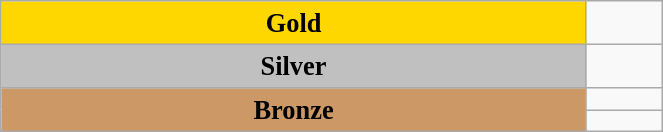<table class="wikitable" style=" text-align:center; font-size:110%;" width="35%">
<tr>
<td rowspan="1" bgcolor="gold"><strong>Gold</strong></td>
<td align=left></td>
</tr>
<tr>
<td rowspan="1" bgcolor="silver"><strong>Silver</strong></td>
<td align=left></td>
</tr>
<tr>
<td rowspan="2" bgcolor="#cc9966"><strong>Bronze</strong></td>
<td align=left></td>
</tr>
<tr>
<td align=left></td>
</tr>
</table>
